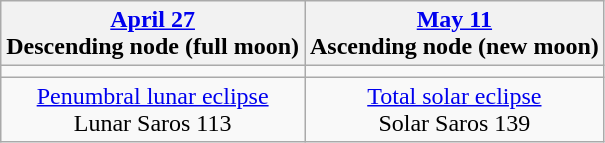<table class="wikitable">
<tr>
<th><a href='#'>April 27</a><br>Descending node (full moon)<br></th>
<th><a href='#'>May 11</a><br>Ascending node (new moon)<br></th>
</tr>
<tr>
<td></td>
<td></td>
</tr>
<tr align=center>
<td><a href='#'>Penumbral lunar eclipse</a><br>Lunar Saros 113</td>
<td><a href='#'>Total solar eclipse</a><br>Solar Saros 139</td>
</tr>
</table>
